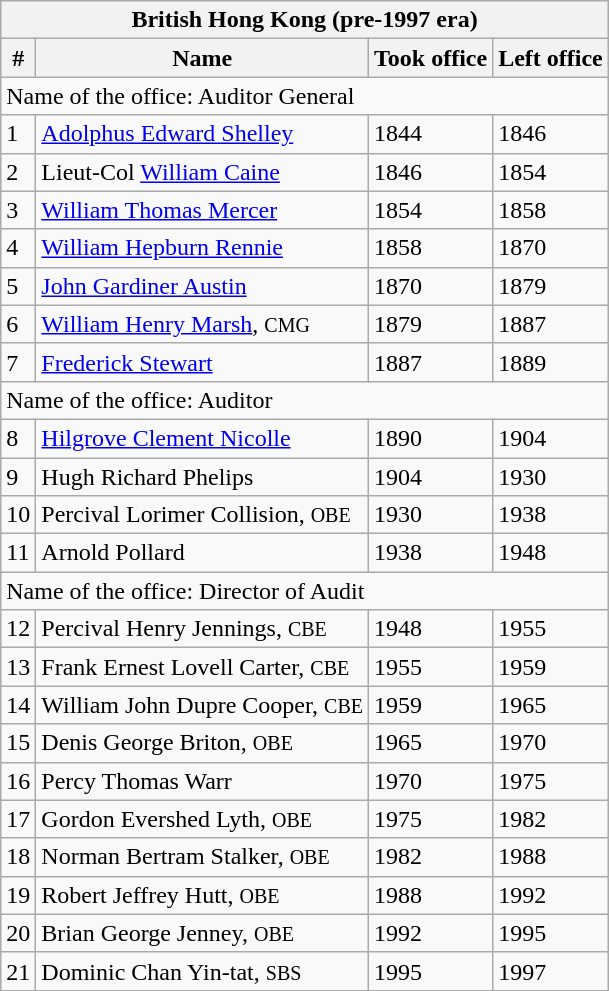<table class="wikitable">
<tr>
<th colspan="4">British Hong Kong (pre-1997 era)</th>
</tr>
<tr>
<th>#</th>
<th>Name</th>
<th>Took office</th>
<th>Left office</th>
</tr>
<tr>
<td colspan="4">Name of the office: Auditor General</td>
</tr>
<tr>
<td>1</td>
<td><a href='#'>Adolphus Edward Shelley</a></td>
<td>1844</td>
<td>1846</td>
</tr>
<tr>
<td>2</td>
<td>Lieut-Col <a href='#'>William Caine</a></td>
<td>1846</td>
<td>1854</td>
</tr>
<tr>
<td>3</td>
<td><a href='#'>William Thomas Mercer</a></td>
<td>1854</td>
<td>1858</td>
</tr>
<tr>
<td>4</td>
<td><a href='#'>William Hepburn Rennie</a></td>
<td>1858</td>
<td>1870</td>
</tr>
<tr>
<td>5</td>
<td><a href='#'>John Gardiner Austin</a></td>
<td>1870</td>
<td>1879</td>
</tr>
<tr>
<td>6</td>
<td><a href='#'>William Henry Marsh</a>, <small>CMG</small></td>
<td>1879</td>
<td>1887</td>
</tr>
<tr>
<td>7</td>
<td><a href='#'>Frederick Stewart</a></td>
<td>1887</td>
<td>1889</td>
</tr>
<tr>
<td colspan="4">Name of the office: Auditor</td>
</tr>
<tr>
<td>8</td>
<td><a href='#'>Hilgrove Clement Nicolle</a></td>
<td>1890</td>
<td>1904</td>
</tr>
<tr>
<td>9</td>
<td>Hugh Richard Phelips</td>
<td>1904</td>
<td>1930</td>
</tr>
<tr>
<td>10</td>
<td>Percival Lorimer Collision, <small>OBE</small></td>
<td>1930</td>
<td>1938</td>
</tr>
<tr>
<td>11</td>
<td>Arnold Pollard</td>
<td>1938</td>
<td>1948</td>
</tr>
<tr>
<td colspan="4">Name of the office: Director of Audit</td>
</tr>
<tr>
<td>12</td>
<td>Percival Henry Jennings, <small>CBE</small></td>
<td>1948</td>
<td>1955</td>
</tr>
<tr>
<td>13</td>
<td>Frank Ernest Lovell Carter, <small>CBE</small></td>
<td>1955</td>
<td>1959</td>
</tr>
<tr>
<td>14</td>
<td>William John Dupre Cooper, <small>CBE</small></td>
<td>1959</td>
<td>1965</td>
</tr>
<tr>
<td>15</td>
<td>Denis George Briton, <small>OBE</small></td>
<td>1965</td>
<td>1970</td>
</tr>
<tr>
<td>16</td>
<td>Percy Thomas Warr</td>
<td>1970</td>
<td>1975</td>
</tr>
<tr>
<td>17</td>
<td>Gordon Evershed Lyth, <small>OBE</small></td>
<td>1975</td>
<td>1982</td>
</tr>
<tr>
<td>18</td>
<td>Norman Bertram Stalker, <small>OBE</small></td>
<td>1982</td>
<td>1988</td>
</tr>
<tr>
<td>19</td>
<td>Robert Jeffrey Hutt, <small>OBE</small></td>
<td>1988</td>
<td>1992</td>
</tr>
<tr>
<td>20</td>
<td>Brian George Jenney, <small>OBE</small></td>
<td>1992</td>
<td>1995</td>
</tr>
<tr>
<td>21</td>
<td>Dominic Chan Yin-tat, <small>SBS</small></td>
<td>1995</td>
<td>1997</td>
</tr>
</table>
